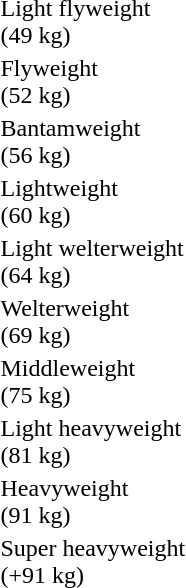<table>
<tr>
<td rowspan=2>Light flyweight<br>(49 kg) </td>
<td rowspan=2></td>
<td rowspan=2></td>
<td></td>
</tr>
<tr>
<td></td>
</tr>
<tr>
<td rowspan=2>Flyweight<br>(52 kg) </td>
<td rowspan=2></td>
<td rowspan=2></td>
<td></td>
</tr>
<tr>
<td></td>
</tr>
<tr>
<td rowspan=2>Bantamweight<br>(56 kg) </td>
<td rowspan=2></td>
<td rowspan=2></td>
<td></td>
</tr>
<tr>
<td></td>
</tr>
<tr>
<td rowspan=2>Lightweight<br>(60 kg) </td>
<td rowspan=2></td>
<td rowspan=2></td>
<td></td>
</tr>
<tr>
<td></td>
</tr>
<tr>
<td rowspan=2>Light welterweight<br>(64 kg) </td>
<td rowspan=2></td>
<td rowspan=2></td>
<td></td>
</tr>
<tr>
<td></td>
</tr>
<tr>
<td rowspan=2>Welterweight<br>(69 kg) </td>
<td rowspan=2></td>
<td rowspan=2></td>
<td></td>
</tr>
<tr>
<td></td>
</tr>
<tr>
<td rowspan=2>Middleweight<br>(75 kg) </td>
<td rowspan=2></td>
<td rowspan=2></td>
<td></td>
</tr>
<tr>
<td></td>
</tr>
<tr>
<td rowspan=2>Light heavyweight<br>(81 kg) </td>
<td rowspan=2></td>
<td rowspan=2></td>
<td></td>
</tr>
<tr>
<td></td>
</tr>
<tr>
<td rowspan=2>Heavyweight<br>(91 kg) </td>
<td rowspan=2></td>
<td rowspan=2></td>
<td></td>
</tr>
<tr>
<td></td>
</tr>
<tr>
<td rowspan=2>Super heavyweight<br>(+91 kg) </td>
<td rowspan=2></td>
<td rowspan=2></td>
<td></td>
</tr>
<tr>
<td></td>
</tr>
</table>
